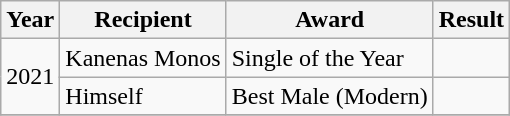<table class="wikitable">
<tr>
<th>Year</th>
<th>Recipient</th>
<th>Award</th>
<th>Result</th>
</tr>
<tr>
<td rowspan="2">2021</td>
<td>Kanenas Monos</td>
<td>Single of the Year</td>
<td></td>
</tr>
<tr>
<td>Himself</td>
<td>Best Male (Modern)</td>
<td></td>
</tr>
<tr>
</tr>
</table>
